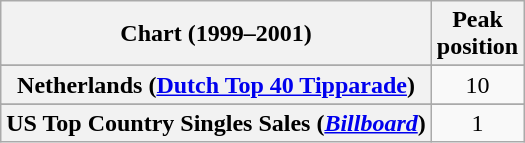<table class="wikitable sortable plainrowheaders" style="text-align:center">
<tr>
<th>Chart (1999–2001)</th>
<th>Peak<br>position</th>
</tr>
<tr>
</tr>
<tr>
</tr>
<tr>
</tr>
<tr>
</tr>
<tr>
</tr>
<tr>
</tr>
<tr>
</tr>
<tr>
</tr>
<tr>
<th scope="row">Netherlands (<a href='#'>Dutch Top 40 Tipparade</a>)</th>
<td>10</td>
</tr>
<tr>
</tr>
<tr>
</tr>
<tr>
</tr>
<tr>
</tr>
<tr>
</tr>
<tr>
</tr>
<tr>
</tr>
<tr>
</tr>
<tr>
</tr>
<tr>
<th scope="row">US Top Country Singles Sales (<em><a href='#'>Billboard</a></em>)</th>
<td>1</td>
</tr>
</table>
